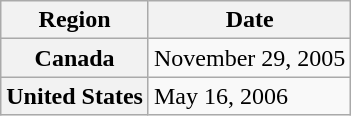<table class="wikitable plainrowheaders">
<tr>
<th>Region</th>
<th>Date</th>
</tr>
<tr>
<th scope="row">Canada</th>
<td>November 29, 2005</td>
</tr>
<tr>
<th scope="row">United States</th>
<td>May 16, 2006</td>
</tr>
</table>
